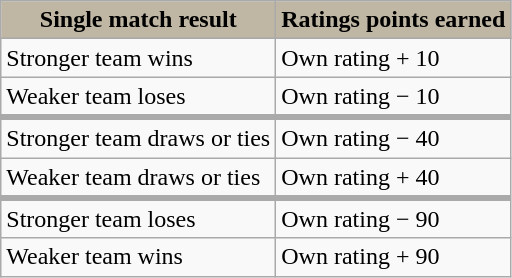<table class="wikitable">
<tr>
<th style="background: #BFB6A3;">Single match result</th>
<th style="background: #BFB6A3;">Ratings points earned</th>
</tr>
<tr>
<td>Stronger team wins</td>
<td>Own rating + 10</td>
</tr>
<tr>
<td>Weaker team loses</td>
<td>Own rating − 10</td>
</tr>
<tr>
<td style="border-width:4px 1px 1px 1px;border-style:solid;border-color:pale grey">Stronger team draws or ties</td>
<td style="border-width:4px 1px 1px 1px;border-style:solid;border-color:pale grey">Own rating − 40</td>
</tr>
<tr>
<td>Weaker team draws or ties</td>
<td>Own rating + 40</td>
</tr>
<tr>
<td style="border-width:4px 1px 1px 1px;border-style:solid;border-color:pale grey">Stronger team loses</td>
<td style="border-width:4px 1px 1px 1px;border-style:solid;border-color:pale grey">Own rating − 90</td>
</tr>
<tr>
<td>Weaker team wins</td>
<td>Own rating + 90</td>
</tr>
</table>
